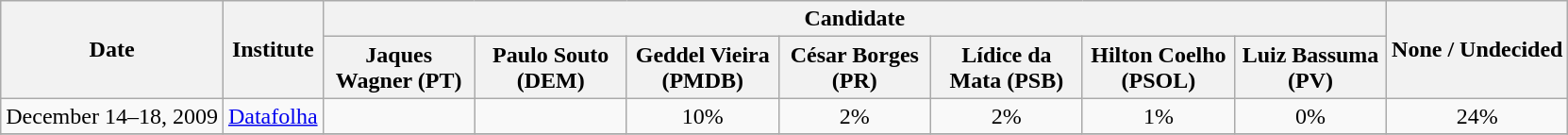<table class=wikitable style=text-align:center;>
<tr>
<th rowspan=2>Date</th>
<th rowspan=2>Institute</th>
<th colspan=7>Candidate</th>
<th rowspan=2>None / Undecided</th>
</tr>
<tr>
<th width=100>Jaques Wagner (PT)</th>
<th width=100>Paulo Souto (DEM)</th>
<th width=100>Geddel Vieira (PMDB)</th>
<th width=100>César Borges (PR)</th>
<th width=100>Lídice da Mata (PSB)</th>
<th width=100>Hilton Coelho (PSOL)</th>
<th width=100>Luiz Bassuma (PV)</th>
</tr>
<tr>
<td>December 14–18, 2009</td>
<td><a href='#'>Datafolha</a></td>
<td></td>
<td></td>
<td align="center">10%</td>
<td align="center">2%</td>
<td align="center">2%</td>
<td align="center">1%</td>
<td align="center">0%</td>
<td align="center">24%</td>
</tr>
<tr>
</tr>
</table>
